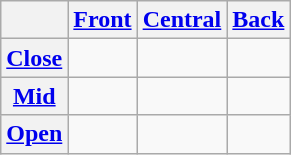<table class="wikitable">
<tr>
<th></th>
<th><a href='#'>Front</a></th>
<th><a href='#'>Central</a></th>
<th><a href='#'>Back</a></th>
</tr>
<tr align="center">
<th><a href='#'>Close</a></th>
<td> </td>
<td></td>
<td> </td>
</tr>
<tr align="center">
<th><a href='#'>Mid</a></th>
<td> </td>
<td></td>
<td> </td>
</tr>
<tr align="center">
<th><a href='#'>Open</a></th>
<td></td>
<td> </td>
<td></td>
</tr>
</table>
